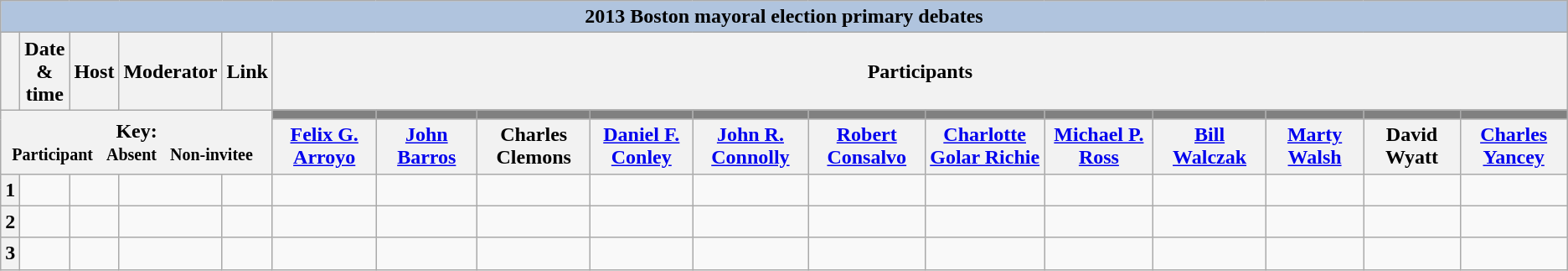<table class="wikitable">
<tr>
<th style="background:#B0C4DE" colspan="17">2013 Boston mayoral election primary debates</th>
</tr>
<tr>
<th style="white-space:nowrap;"> </th>
<th>Date & time</th>
<th>Host</th>
<th>Moderator</th>
<th>Link</th>
<th scope="col" colspan="12">Participants</th>
</tr>
<tr>
<th colspan="5" rowspan="2">Key:<br> <small>Participant  </small>  <small>Absent  </small>  <small>Non-invitee  </small></th>
<th scope="col" style="width:10em; background: #808080;"></th>
<th scope="col" style="width:10em; background: #808080;"></th>
<th scope="col" style="width:10em; background: #808080;"></th>
<th scope="col" style="width:10em; background: #808080;"></th>
<th scope="col" style="width:10em; background: #808080;"></th>
<th scope="col" style="width:10em; background: #808080;"></th>
<th scope="col" style="width:10em; background: #808080;"></th>
<th scope="col" style="width:10em; background: #808080;"></th>
<th scope="col" style="width:10em; background: #808080;"></th>
<th scope="col" style="width:10em; background: #808080;"></th>
<th scope="col" style="width:10em; background: #808080;"></th>
<th scope="col" style="width:10em; background: #808080;"></th>
</tr>
<tr>
<th><a href='#'>Felix G. Arroyo</a></th>
<th><a href='#'>John Barros</a></th>
<th>Charles Clemons</th>
<th><a href='#'>Daniel F. Conley</a></th>
<th><a href='#'>John R. Connolly</a></th>
<th><a href='#'>Robert Consalvo</a></th>
<th><a href='#'>Charlotte Golar Richie</a></th>
<th><a href='#'>Michael P. Ross</a></th>
<th><a href='#'>Bill Walczak</a></th>
<th><a href='#'>Marty Walsh</a></th>
<th>David Wyatt</th>
<th><a href='#'>Charles Yancey</a></th>
</tr>
<tr>
<th> 1</th>
<td style="white-space:nowrap;"></td>
<td style="white-space:nowrap;"></td>
<td style="white-space:nowrap;"></td>
<td style="white-space:nowrap;"></td>
<td></td>
<td></td>
<td></td>
<td></td>
<td></td>
<td></td>
<td></td>
<td></td>
<td></td>
<td></td>
<td></td>
<td></td>
</tr>
<tr>
<th> 2</th>
<td style="white-space:nowrap;"></td>
<td style="white-space:nowrap;"></td>
<td style="white-space:nowrap;"></td>
<td style="white-space:nowrap;"></td>
<td></td>
<td></td>
<td></td>
<td></td>
<td></td>
<td></td>
<td></td>
<td></td>
<td></td>
<td></td>
<td></td>
<td></td>
</tr>
<tr>
<th> 3</th>
<td style="white-space:nowrap;"></td>
<td style="white-space:nowrap;"></td>
<td style="white-space:nowrap;"></td>
<td style="white-space:nowrap;"></td>
<td></td>
<td></td>
<td></td>
<td></td>
<td></td>
<td></td>
<td></td>
<td></td>
<td></td>
<td></td>
<td></td>
<td></td>
</tr>
</table>
